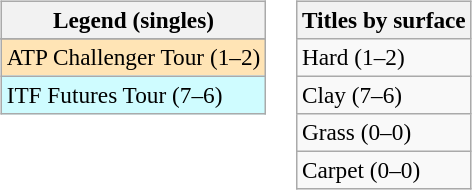<table>
<tr valign=top>
<td><br><table class=wikitable style=font-size:97%>
<tr>
<th>Legend (singles)</th>
</tr>
<tr bgcolor=e5d1cb>
</tr>
<tr bgcolor=moccasin>
<td>ATP Challenger Tour (1–2)</td>
</tr>
<tr bgcolor=cffcff>
<td>ITF Futures Tour (7–6)</td>
</tr>
</table>
</td>
<td><br><table class=wikitable style=font-size:97%>
<tr>
<th>Titles by surface</th>
</tr>
<tr>
<td>Hard (1–2)</td>
</tr>
<tr>
<td>Clay (7–6)</td>
</tr>
<tr>
<td>Grass (0–0)</td>
</tr>
<tr>
<td>Carpet (0–0)</td>
</tr>
</table>
</td>
</tr>
</table>
